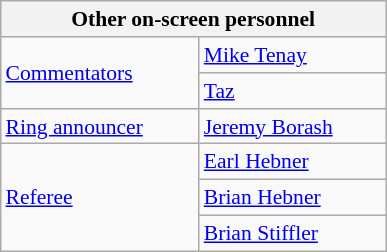<table align="right" class="wikitable" style="border:1px; font-size:90%; margin-left:1em;">
<tr>
<th colspan="2" width="250"><strong>Other on-screen personnel</strong></th>
</tr>
<tr>
<td rowspan=2><a href='#'>Commentators</a></td>
<td><a href='#'>Mike Tenay</a></td>
</tr>
<tr>
<td><a href='#'>Taz</a></td>
</tr>
<tr>
<td><a href='#'>Ring announcer</a></td>
<td><a href='#'>Jeremy Borash</a></td>
</tr>
<tr>
<td rowspan=3><a href='#'>Referee</a></td>
<td><a href='#'>Earl Hebner</a></td>
</tr>
<tr>
<td><a href='#'>Brian Hebner</a></td>
</tr>
<tr>
<td><a href='#'>Brian Stiffler</a></td>
</tr>
<tr>
</tr>
</table>
